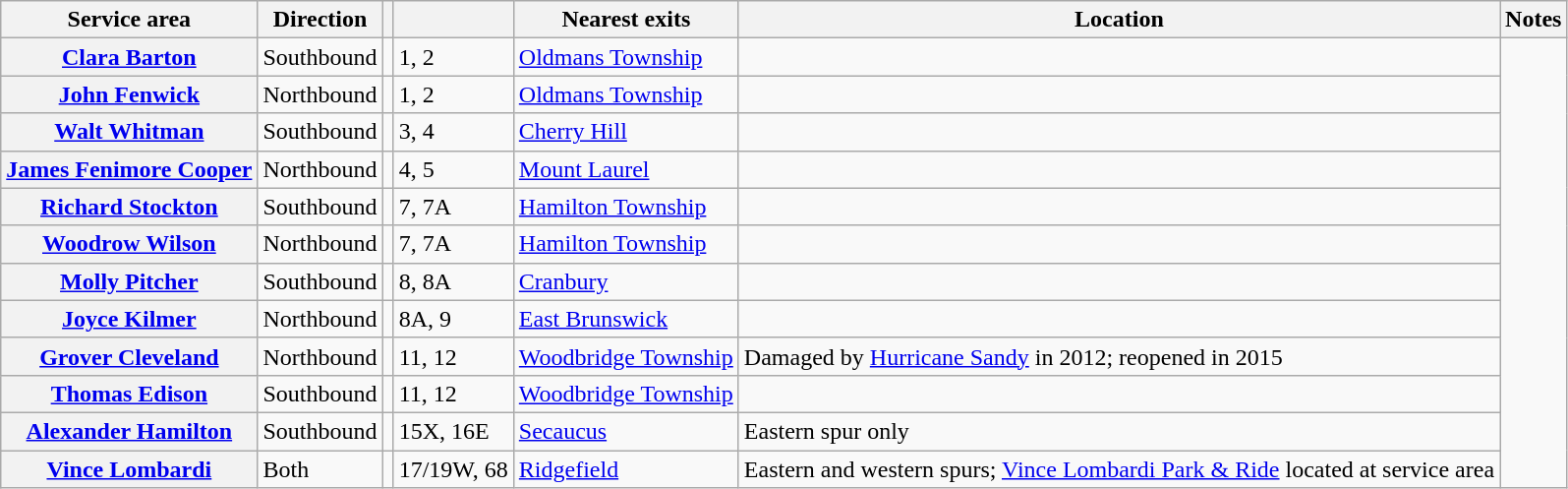<table class="wikitable plainrowheaders">
<tr>
<th scope="col">Service area</th>
<th scope="col">Direction</th>
<th scope="col"></th>
<th scope="col"></th>
<th scope="col">Nearest exits</th>
<th scope="col">Location</th>
<th scope="col">Notes</th>
</tr>
<tr>
<th scope="row"><a href='#'>Clara Barton</a></th>
<td>Southbound</td>
<td></td>
<td>1, 2</td>
<td><a href='#'>Oldmans Township</a></td>
<td></td>
</tr>
<tr>
<th scope="row"><a href='#'>John Fenwick</a></th>
<td>Northbound</td>
<td></td>
<td>1, 2</td>
<td><a href='#'>Oldmans Township</a></td>
<td></td>
</tr>
<tr>
<th scope="row"><a href='#'>Walt Whitman</a></th>
<td>Southbound</td>
<td></td>
<td>3, 4</td>
<td><a href='#'>Cherry Hill</a></td>
<td></td>
</tr>
<tr>
<th scope="row"><a href='#'>James Fenimore Cooper</a></th>
<td>Northbound</td>
<td></td>
<td>4, 5</td>
<td><a href='#'>Mount Laurel</a></td>
<td></td>
</tr>
<tr>
<th scope="row"><a href='#'>Richard Stockton</a></th>
<td>Southbound</td>
<td></td>
<td>7, 7A</td>
<td><a href='#'>Hamilton Township</a></td>
<td></td>
</tr>
<tr>
<th scope="row"><a href='#'>Woodrow Wilson</a></th>
<td>Northbound</td>
<td></td>
<td>7, 7A</td>
<td><a href='#'>Hamilton Township</a></td>
<td></td>
</tr>
<tr>
<th scope="row"><a href='#'>Molly Pitcher</a></th>
<td>Southbound</td>
<td></td>
<td>8, 8A</td>
<td><a href='#'>Cranbury</a></td>
<td></td>
</tr>
<tr>
<th scope="row"><a href='#'>Joyce Kilmer</a></th>
<td>Northbound</td>
<td></td>
<td>8A, 9</td>
<td><a href='#'>East Brunswick</a></td>
<td></td>
</tr>
<tr>
<th scope="row"><a href='#'>Grover Cleveland</a></th>
<td>Northbound</td>
<td></td>
<td>11, 12</td>
<td><a href='#'>Woodbridge Township</a></td>
<td>Damaged by <a href='#'>Hurricane Sandy</a> in 2012; reopened in 2015</td>
</tr>
<tr>
<th scope="row"><a href='#'>Thomas Edison</a></th>
<td>Southbound</td>
<td></td>
<td>11, 12</td>
<td><a href='#'>Woodbridge Township</a></td>
<td></td>
</tr>
<tr>
<th scope="row"><a href='#'>Alexander Hamilton</a></th>
<td>Southbound</td>
<td></td>
<td>15X, 16E</td>
<td><a href='#'>Secaucus</a></td>
<td>Eastern spur only</td>
</tr>
<tr>
<th scope="row"><a href='#'>Vince Lombardi</a></th>
<td>Both</td>
<td></td>
<td>17/19W, 68</td>
<td><a href='#'>Ridgefield</a></td>
<td>Eastern and western spurs; <a href='#'>Vince Lombardi Park & Ride</a> located at service area</td>
</tr>
</table>
